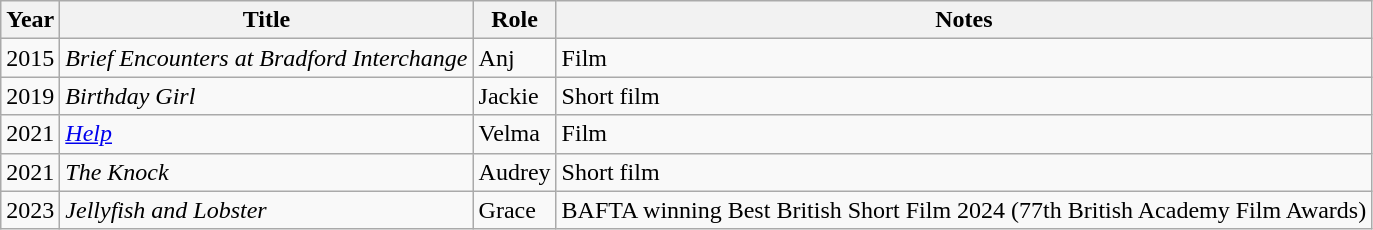<table class="wikitable unsortable">
<tr>
<th>Year</th>
<th>Title</th>
<th>Role</th>
<th>Notes</th>
</tr>
<tr>
<td>2015</td>
<td><em>Brief Encounters at Bradford Interchange</em></td>
<td>Anj</td>
<td>Film</td>
</tr>
<tr>
<td>2019</td>
<td><em>Birthday Girl</em></td>
<td>Jackie</td>
<td>Short film</td>
</tr>
<tr>
<td>2021</td>
<td><em><a href='#'>Help</a></em></td>
<td>Velma</td>
<td>Film</td>
</tr>
<tr>
<td>2021</td>
<td><em>The Knock</em></td>
<td>Audrey</td>
<td>Short film</td>
</tr>
<tr>
<td>2023</td>
<td><em>Jellyfish and Lobster</em></td>
<td>Grace</td>
<td>BAFTA winning Best British Short Film 2024 (77th British Academy Film Awards)</td>
</tr>
</table>
